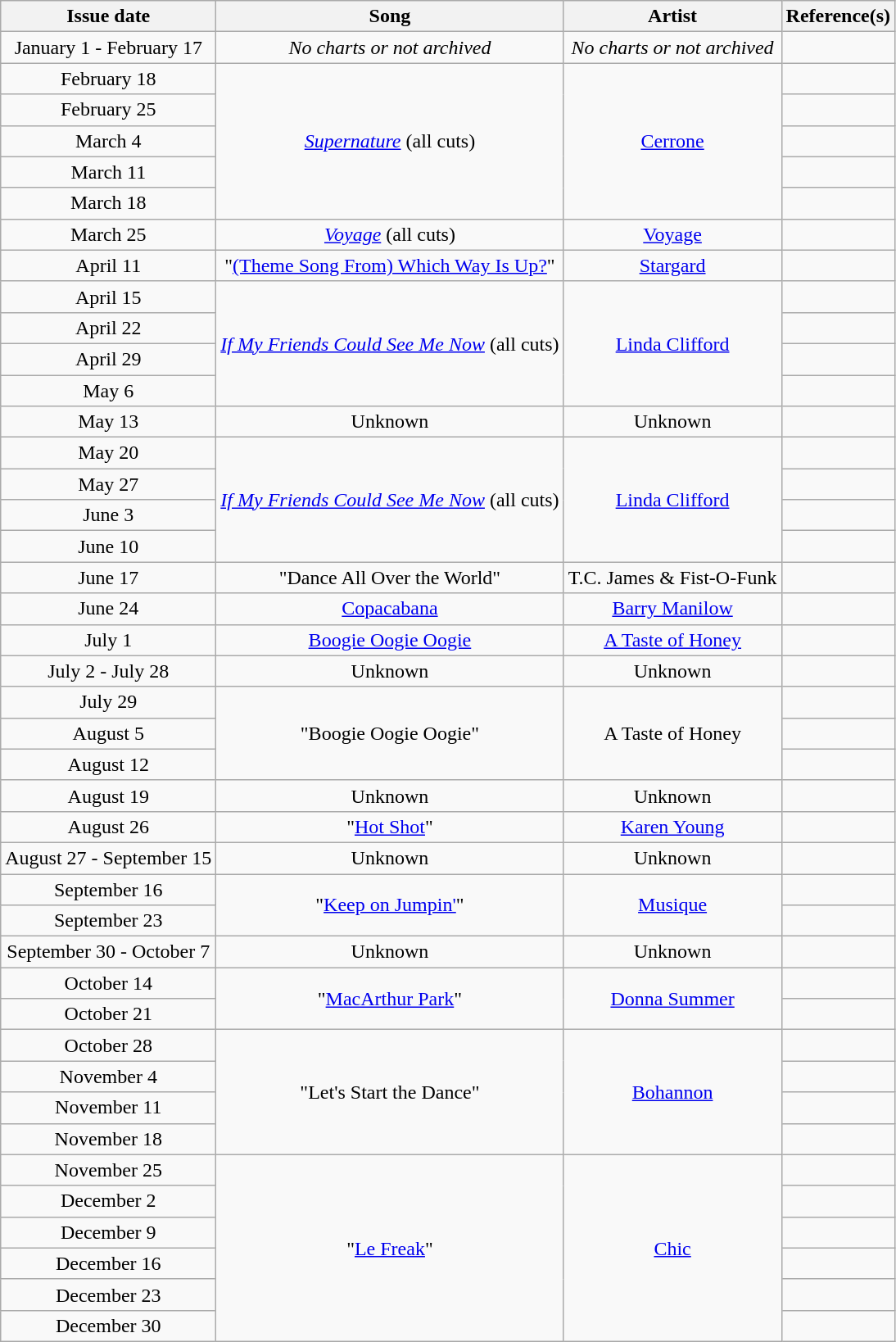<table class="wikitable" style="text-align:center;">
<tr>
<th scope="col">Issue date</th>
<th scope="col">Song</th>
<th scope="col">Artist</th>
<th scope="col">Reference(s)</th>
</tr>
<tr>
<td>January 1 - February 17</td>
<td><em>No charts or not archived</em></td>
<td><em>No charts or not archived</em></td>
<td></td>
</tr>
<tr>
<td>February 18</td>
<td rowspan="5"><em><a href='#'>Supernature</a></em> (all cuts)</td>
<td rowspan="5"><a href='#'>Cerrone</a></td>
<td></td>
</tr>
<tr>
<td>February 25</td>
<td></td>
</tr>
<tr>
<td>March 4</td>
<td></td>
</tr>
<tr>
<td>March 11</td>
<td></td>
</tr>
<tr>
<td>March 18</td>
<td></td>
</tr>
<tr>
<td>March 25</td>
<td><em><a href='#'>Voyage</a></em> (all cuts)</td>
<td><a href='#'>Voyage</a></td>
<td></td>
</tr>
<tr>
<td>April 11</td>
<td>"<a href='#'>(Theme Song From) Which Way Is Up?</a>"</td>
<td><a href='#'>Stargard</a></td>
<td></td>
</tr>
<tr>
<td>April 15</td>
<td rowspan="4"><em><a href='#'>If My Friends Could See Me Now</a></em> (all cuts)</td>
<td rowspan="4"><a href='#'>Linda Clifford</a></td>
<td></td>
</tr>
<tr>
<td>April 22</td>
<td></td>
</tr>
<tr>
<td>April 29</td>
<td></td>
</tr>
<tr>
<td>May 6</td>
<td></td>
</tr>
<tr>
<td>May 13</td>
<td>Unknown</td>
<td>Unknown</td>
<td></td>
</tr>
<tr>
<td>May 20</td>
<td rowspan="4"><em><a href='#'>If My Friends Could See Me Now</a></em> (all cuts)</td>
<td rowspan="4"><a href='#'>Linda Clifford</a></td>
<td></td>
</tr>
<tr>
<td>May 27</td>
<td></td>
</tr>
<tr>
<td>June 3</td>
<td></td>
</tr>
<tr>
<td>June 10</td>
<td></td>
</tr>
<tr>
<td>June 17</td>
<td>"Dance All Over the World"</td>
<td>T.C. James & Fist-O-Funk</td>
<td></td>
</tr>
<tr>
<td>June 24</td>
<td><a href='#'>Copacabana</a></td>
<td><a href='#'>Barry Manilow</a></td>
<td></td>
</tr>
<tr>
<td>July 1</td>
<td><a href='#'>Boogie Oogie Oogie</a></td>
<td><a href='#'>A Taste of Honey</a></td>
<td></td>
</tr>
<tr>
<td>July 2 - July 28</td>
<td>Unknown</td>
<td>Unknown</td>
<td></td>
</tr>
<tr>
<td>July 29</td>
<td rowspan="3">"Boogie Oogie Oogie"</td>
<td rowspan="3">A Taste of Honey</td>
<td></td>
</tr>
<tr>
<td>August 5</td>
<td></td>
</tr>
<tr>
<td>August 12</td>
<td></td>
</tr>
<tr>
<td>August 19</td>
<td>Unknown</td>
<td>Unknown</td>
<td></td>
</tr>
<tr>
<td>August 26</td>
<td>"<a href='#'>Hot Shot</a>"</td>
<td><a href='#'>Karen Young</a></td>
<td></td>
</tr>
<tr>
<td>August 27 - September 15</td>
<td>Unknown</td>
<td>Unknown</td>
<td></td>
</tr>
<tr>
<td>September 16</td>
<td rowspan="2">"<a href='#'>Keep on Jumpin'</a>"</td>
<td rowspan="2"><a href='#'>Musique</a></td>
<td></td>
</tr>
<tr>
<td>September 23</td>
<td></td>
</tr>
<tr>
<td>September 30 - October 7</td>
<td>Unknown</td>
<td>Unknown</td>
<td></td>
</tr>
<tr>
<td>October 14</td>
<td rowspan=2>"<a href='#'>MacArthur Park</a>"</td>
<td rowspan=2><a href='#'>Donna Summer</a></td>
<td></td>
</tr>
<tr>
<td>October 21</td>
<td></td>
</tr>
<tr>
<td>October 28</td>
<td rowspan=4>"Let's Start the Dance"</td>
<td rowspan=4><a href='#'>Bohannon</a></td>
<td></td>
</tr>
<tr>
<td>November 4</td>
<td></td>
</tr>
<tr>
<td>November 11</td>
<td></td>
</tr>
<tr>
<td>November 18</td>
<td></td>
</tr>
<tr>
<td>November 25</td>
<td rowspan=6>"<a href='#'>Le Freak</a>"</td>
<td rowspan=6><a href='#'>Chic</a></td>
<td></td>
</tr>
<tr>
<td>December 2</td>
<td></td>
</tr>
<tr>
<td>December 9</td>
<td></td>
</tr>
<tr>
<td>December 16</td>
<td></td>
</tr>
<tr>
<td>December 23</td>
<td></td>
</tr>
<tr>
<td>December 30</td>
<td></td>
</tr>
</table>
